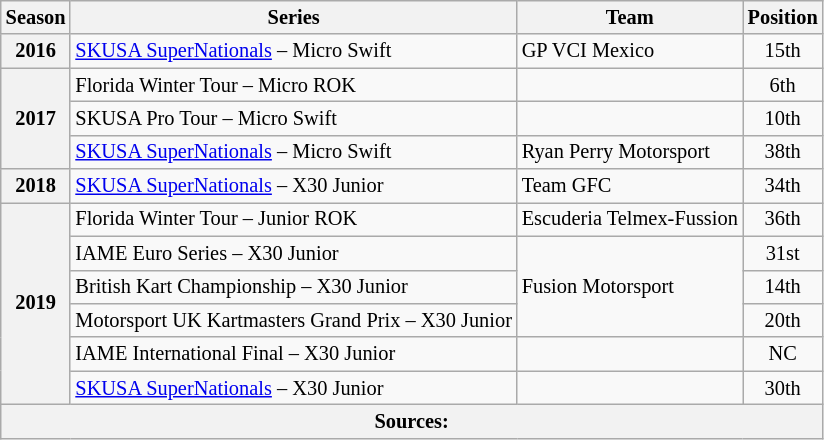<table class="wikitable" style="font-size: 85%; text-align:center">
<tr>
<th>Season</th>
<th>Series</th>
<th>Team</th>
<th>Position</th>
</tr>
<tr>
<th>2016</th>
<td align="left"><a href='#'>SKUSA SuperNationals</a> – Micro Swift</td>
<td align="left">GP VCI Mexico</td>
<td style="background:#;">15th</td>
</tr>
<tr>
<th rowspan="3">2017</th>
<td align="left">Florida Winter Tour – Micro ROK</td>
<td align="left"></td>
<td style="background:#;">6th</td>
</tr>
<tr>
<td align="left">SKUSA Pro Tour – Micro Swift</td>
<td align="left"></td>
<td style="background:#;">10th</td>
</tr>
<tr>
<td align="left"><a href='#'>SKUSA SuperNationals</a> – Micro Swift</td>
<td align="left">Ryan Perry Motorsport</td>
<td style="background:#;">38th</td>
</tr>
<tr>
<th>2018</th>
<td align="left"><a href='#'>SKUSA SuperNationals</a> – X30 Junior</td>
<td align="left">Team GFC</td>
<td style="background:#;">34th</td>
</tr>
<tr>
<th rowspan="6">2019</th>
<td align="left">Florida Winter Tour – Junior ROK</td>
<td align="left">Escuderia Telmex-Fussion</td>
<td style="background:#;">36th</td>
</tr>
<tr>
<td align="left">IAME Euro Series – X30 Junior</td>
<td align="left" rowspan="3">Fusion Motorsport</td>
<td style="background:#;">31st</td>
</tr>
<tr>
<td align="left">British Kart Championship – X30 Junior</td>
<td style="background:#;">14th</td>
</tr>
<tr>
<td align="left">Motorsport UK Kartmasters Grand Prix – X30 Junior</td>
<td style="background:#;">20th</td>
</tr>
<tr>
<td align="left">IAME International Final – X30 Junior</td>
<td align="left"></td>
<td style="background:#;">NC</td>
</tr>
<tr>
<td align="left"><a href='#'>SKUSA SuperNationals</a> – X30 Junior</td>
<td align="left"></td>
<td style="background:#;">30th</td>
</tr>
<tr>
<th colspan="4">Sources:</th>
</tr>
</table>
